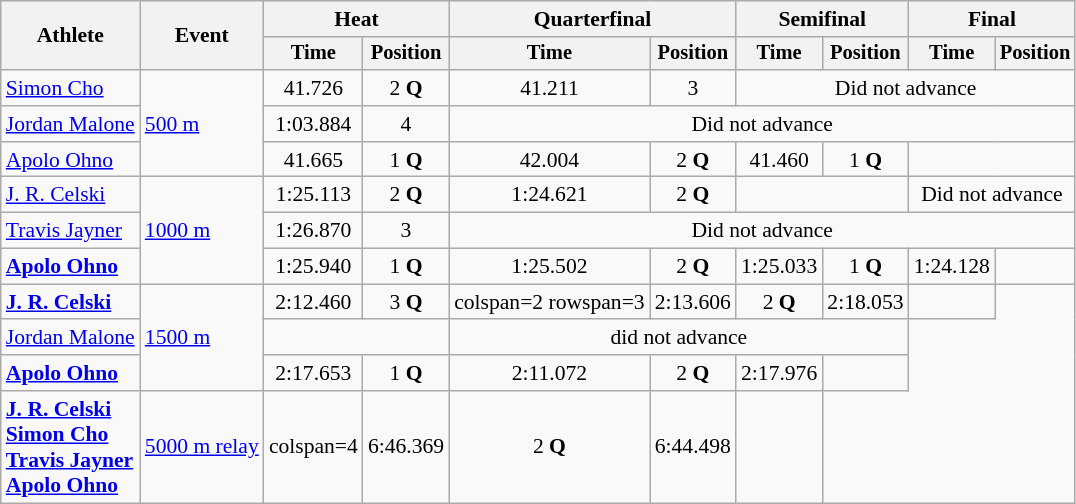<table class=wikitable style=font-size:90%;text-align:center>
<tr>
<th rowspan=2>Athlete</th>
<th rowspan=2>Event</th>
<th colspan=2>Heat</th>
<th colspan=2>Quarterfinal</th>
<th colspan=2>Semifinal</th>
<th colspan=2>Final</th>
</tr>
<tr style=font-size:95%>
<th>Time</th>
<th>Position</th>
<th>Time</th>
<th>Position</th>
<th>Time</th>
<th>Position</th>
<th>Time</th>
<th>Position</th>
</tr>
<tr>
<td align=left><a href='#'>Simon Cho</a></td>
<td align=left rowspan=3><a href='#'>500 m</a></td>
<td>41.726</td>
<td>2 <strong>Q</strong></td>
<td>41.211</td>
<td>3</td>
<td colspan=4>Did not advance</td>
</tr>
<tr>
<td align=left><a href='#'>Jordan Malone</a></td>
<td>1:03.884</td>
<td>4</td>
<td colspan=6>Did not advance</td>
</tr>
<tr>
<td align=left><a href='#'>Apolo Ohno</a></td>
<td>41.665</td>
<td>1 <strong>Q</strong></td>
<td>42.004</td>
<td>2 <strong>Q</strong></td>
<td>41.460</td>
<td>1 <strong>Q</strong></td>
<td colspan=2></td>
</tr>
<tr>
<td align=left><a href='#'>J. R. Celski</a></td>
<td align=left rowspan=3><a href='#'>1000 m</a></td>
<td>1:25.113</td>
<td>2 <strong>Q</strong></td>
<td>1:24.621</td>
<td>2 <strong>Q</strong></td>
<td colspan=2></td>
<td colspan=2>Did not advance</td>
</tr>
<tr>
<td align=left><a href='#'>Travis Jayner</a></td>
<td>1:26.870</td>
<td>3</td>
<td colspan=6>Did not advance</td>
</tr>
<tr>
<td align=left><strong><a href='#'>Apolo Ohno</a></strong></td>
<td>1:25.940</td>
<td>1 <strong>Q</strong></td>
<td>1:25.502</td>
<td>2 <strong>Q</strong></td>
<td>1:25.033</td>
<td>1 <strong>Q</strong></td>
<td>1:24.128</td>
<td></td>
</tr>
<tr>
<td align=left><strong><a href='#'>J. R. Celski</a></strong></td>
<td align=left rowspan=3><a href='#'>1500 m</a></td>
<td>2:12.460</td>
<td>3 <strong>Q</strong></td>
<td>colspan=2 rowspan=3 </td>
<td>2:13.606</td>
<td>2 <strong>Q</strong></td>
<td>2:18.053</td>
<td></td>
</tr>
<tr>
<td align=left><a href='#'>Jordan Malone</a></td>
<td colspan=2></td>
<td colspan=4>did not advance</td>
</tr>
<tr>
<td align=left><strong><a href='#'>Apolo Ohno</a></strong></td>
<td>2:17.653</td>
<td>1 <strong>Q</strong></td>
<td>2:11.072</td>
<td>2 <strong>Q</strong></td>
<td>2:17.976</td>
<td></td>
</tr>
<tr>
<td align=left><strong><a href='#'>J. R. Celski</a><br><a href='#'>Simon Cho</a><br><a href='#'>Travis Jayner</a><br><a href='#'>Apolo Ohno</a></strong></td>
<td align=left><a href='#'>5000 m relay</a></td>
<td>colspan=4 </td>
<td>6:46.369</td>
<td>2 <strong>Q</strong></td>
<td>6:44.498</td>
<td></td>
</tr>
</table>
